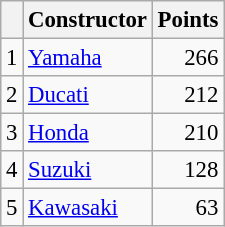<table class="wikitable" style="font-size: 95%;">
<tr>
<th></th>
<th>Constructor</th>
<th>Points</th>
</tr>
<tr>
<td align=center>1</td>
<td> <a href='#'>Yamaha</a></td>
<td align=right>266</td>
</tr>
<tr>
<td align=center>2</td>
<td> <a href='#'>Ducati</a></td>
<td align=right>212</td>
</tr>
<tr>
<td align=center>3</td>
<td> <a href='#'>Honda</a></td>
<td align=right>210</td>
</tr>
<tr>
<td align=center>4</td>
<td> <a href='#'>Suzuki</a></td>
<td align=right>128</td>
</tr>
<tr>
<td align=center>5</td>
<td> <a href='#'>Kawasaki</a></td>
<td align=right>63</td>
</tr>
</table>
